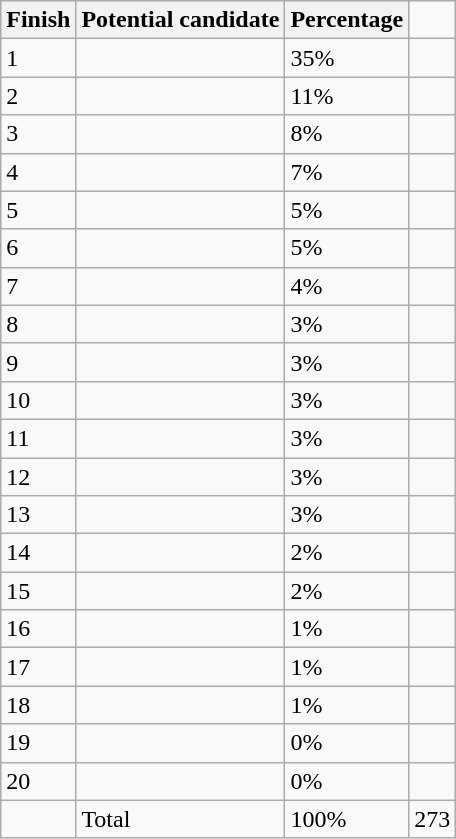<table class="wikitable sortable">
<tr>
<th>Finish</th>
<th>Potential candidate</th>
<th>Percentage</th>
</tr>
<tr>
<td>1</td>
<td></td>
<td>35%</td>
<td></td>
</tr>
<tr>
<td>2</td>
<td></td>
<td>11%</td>
<td></td>
</tr>
<tr>
<td>3</td>
<td></td>
<td>8%</td>
<td></td>
</tr>
<tr>
<td>4</td>
<td></td>
<td>7%</td>
<td></td>
</tr>
<tr>
<td>5</td>
<td></td>
<td>5%</td>
<td></td>
</tr>
<tr>
<td>6</td>
<td></td>
<td>5%</td>
<td></td>
</tr>
<tr>
<td>7</td>
<td></td>
<td>4%</td>
<td></td>
</tr>
<tr>
<td>8</td>
<td></td>
<td>3%</td>
<td></td>
</tr>
<tr>
<td>9</td>
<td></td>
<td>3%</td>
<td></td>
</tr>
<tr>
<td>10</td>
<td></td>
<td>3%</td>
<td></td>
</tr>
<tr>
<td>11</td>
<td></td>
<td>3%</td>
<td></td>
</tr>
<tr>
<td>12</td>
<td></td>
<td>3%</td>
<td></td>
</tr>
<tr>
<td>13</td>
<td></td>
<td>3%</td>
<td></td>
</tr>
<tr>
<td>14</td>
<td></td>
<td>2%</td>
<td></td>
</tr>
<tr>
<td>15</td>
<td></td>
<td>2%</td>
<td></td>
</tr>
<tr>
<td>16</td>
<td></td>
<td>1%</td>
<td></td>
</tr>
<tr>
<td>17</td>
<td></td>
<td>1%</td>
<td></td>
</tr>
<tr>
<td>18</td>
<td></td>
<td>1%</td>
<td></td>
</tr>
<tr>
<td>19</td>
<td></td>
<td>0%</td>
<td></td>
</tr>
<tr>
<td>20</td>
<td></td>
<td>0%</td>
<td></td>
</tr>
<tr>
<td></td>
<td>Total</td>
<td>100%</td>
<td>273</td>
</tr>
</table>
